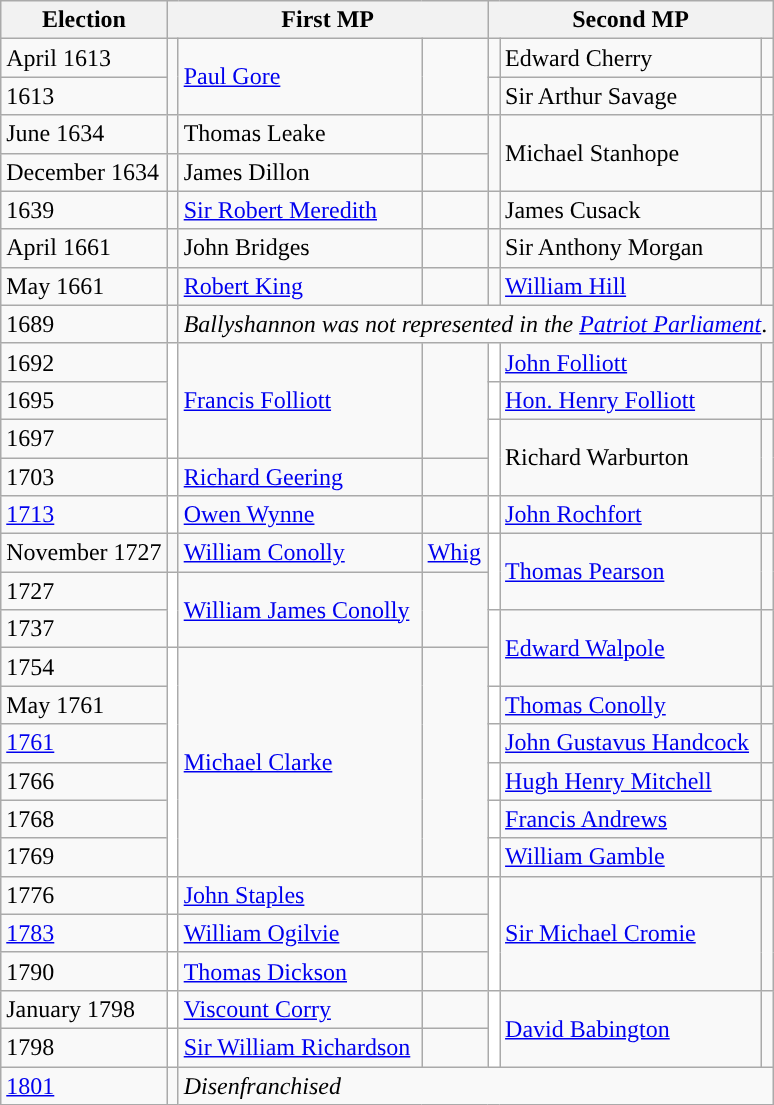<table class="wikitable">
<tr>
<th>Election</th>
<th colspan=3>First MP</th>
<th colspan=3>Second MP</th>
</tr>
<tr>
<td>April 1613</td>
<td rowspan=2></td>
<td rowspan=2><a href='#'>Paul Gore</a></td>
<td rowspan=2></td>
<td></td>
<td>Edward Cherry</td>
<td></td>
</tr>
<tr>
<td>1613</td>
<td></td>
<td>Sir Arthur Savage</td>
<td></td>
</tr>
<tr>
<td>June 1634</td>
<td></td>
<td>Thomas Leake</td>
<td></td>
<td rowspan=2></td>
<td rowspan=2>Michael Stanhope</td>
<td rowspan=2></td>
</tr>
<tr>
<td>December 1634</td>
<td></td>
<td>James Dillon</td>
<td></td>
</tr>
<tr>
<td>1639</td>
<td></td>
<td><a href='#'>Sir Robert Meredith</a></td>
<td></td>
<td></td>
<td>James Cusack</td>
<td></td>
</tr>
<tr>
<td>April 1661</td>
<td></td>
<td>John Bridges</td>
<td></td>
<td></td>
<td>Sir Anthony Morgan</td>
<td></td>
</tr>
<tr>
<td>May 1661</td>
<td></td>
<td><a href='#'>Robert King</a></td>
<td></td>
<td></td>
<td><a href='#'>William Hill</a></td>
<td></td>
</tr>
<tr>
<td>1689</td>
<td></td>
<td colspan="5"><em>Ballyshannon was not represented in the <a href='#'>Patriot Parliament</a></em>.</td>
</tr>
<tr>
<td>1692</td>
<td rowspan="3" style="background-color: white"></td>
<td rowspan="3"><a href='#'>Francis Folliott</a></td>
<td rowspan="3"></td>
<td style="background-color: white"></td>
<td><a href='#'>John Folliott</a></td>
<td></td>
</tr>
<tr>
<td>1695</td>
<td style="background-color: white"></td>
<td><a href='#'>Hon. Henry Folliott</a></td>
<td></td>
</tr>
<tr>
<td>1697</td>
<td rowspan="2" style="background-color: white"></td>
<td rowspan="2">Richard Warburton</td>
<td rowspan="2"></td>
</tr>
<tr>
<td>1703</td>
<td style="background-color: white"></td>
<td><a href='#'>Richard Geering</a></td>
<td></td>
</tr>
<tr>
<td><a href='#'>1713</a></td>
<td style="background-color: white"></td>
<td><a href='#'>Owen Wynne</a></td>
<td></td>
<td style="background-color: white"></td>
<td><a href='#'>John Rochfort</a></td>
<td></td>
</tr>
<tr>
<td>November 1727</td>
<td style="background-color: "></td>
<td><a href='#'>William Conolly</a></td>
<td><a href='#'>Whig</a></td>
<td rowspan="2" style="background-color: white"></td>
<td rowspan="2"><a href='#'>Thomas Pearson</a></td>
<td rowspan="2"></td>
</tr>
<tr>
<td>1727</td>
<td rowspan="2" style="background-color: white"></td>
<td rowspan="2"><a href='#'>William James Conolly</a></td>
<td rowspan="2"></td>
</tr>
<tr>
<td>1737</td>
<td rowspan="2" style="background-color: white"></td>
<td rowspan="2"><a href='#'>Edward Walpole</a></td>
<td rowspan="2"></td>
</tr>
<tr>
<td>1754</td>
<td rowspan="6" style="background-color: white"></td>
<td rowspan="6"><a href='#'>Michael Clarke</a></td>
<td rowspan="6"></td>
</tr>
<tr>
<td>May 1761</td>
<td style="background-color: white"></td>
<td><a href='#'>Thomas Conolly</a></td>
<td></td>
</tr>
<tr>
<td><a href='#'>1761</a></td>
<td style="background-color: white"></td>
<td><a href='#'>John Gustavus Handcock</a></td>
<td></td>
</tr>
<tr>
<td>1766</td>
<td style="background-color: white"></td>
<td><a href='#'>Hugh Henry Mitchell</a></td>
<td></td>
</tr>
<tr>
<td>1768</td>
<td style="background-color: white"></td>
<td><a href='#'>Francis Andrews</a></td>
<td></td>
</tr>
<tr>
<td>1769</td>
<td style="background-color: white"></td>
<td><a href='#'>William Gamble</a></td>
<td></td>
</tr>
<tr>
<td>1776</td>
<td style="background-color: white"></td>
<td><a href='#'>John Staples</a></td>
<td></td>
<td rowspan="3" style="background-color: white"></td>
<td rowspan="3"><a href='#'>Sir Michael Cromie</a></td>
<td rowspan="3"></td>
</tr>
<tr>
<td><a href='#'>1783</a></td>
<td style="background-color: white"></td>
<td><a href='#'>William Ogilvie</a></td>
<td></td>
</tr>
<tr>
<td>1790</td>
<td style="background-color: white"></td>
<td><a href='#'>Thomas Dickson</a></td>
<td></td>
</tr>
<tr>
<td>January 1798</td>
<td style="background-color: white"></td>
<td><a href='#'>Viscount Corry</a></td>
<td></td>
<td rowspan="2" style="background-color: white"></td>
<td rowspan="2"><a href='#'>David Babington</a></td>
<td rowspan="2"></td>
</tr>
<tr>
<td>1798</td>
<td style="background-color: white"></td>
<td><a href='#'>Sir William Richardson</a></td>
<td></td>
</tr>
<tr>
<td><a href='#'>1801</a></td>
<td></td>
<td colspan="5"><em>Disenfranchised</em></td>
</tr>
</table>
